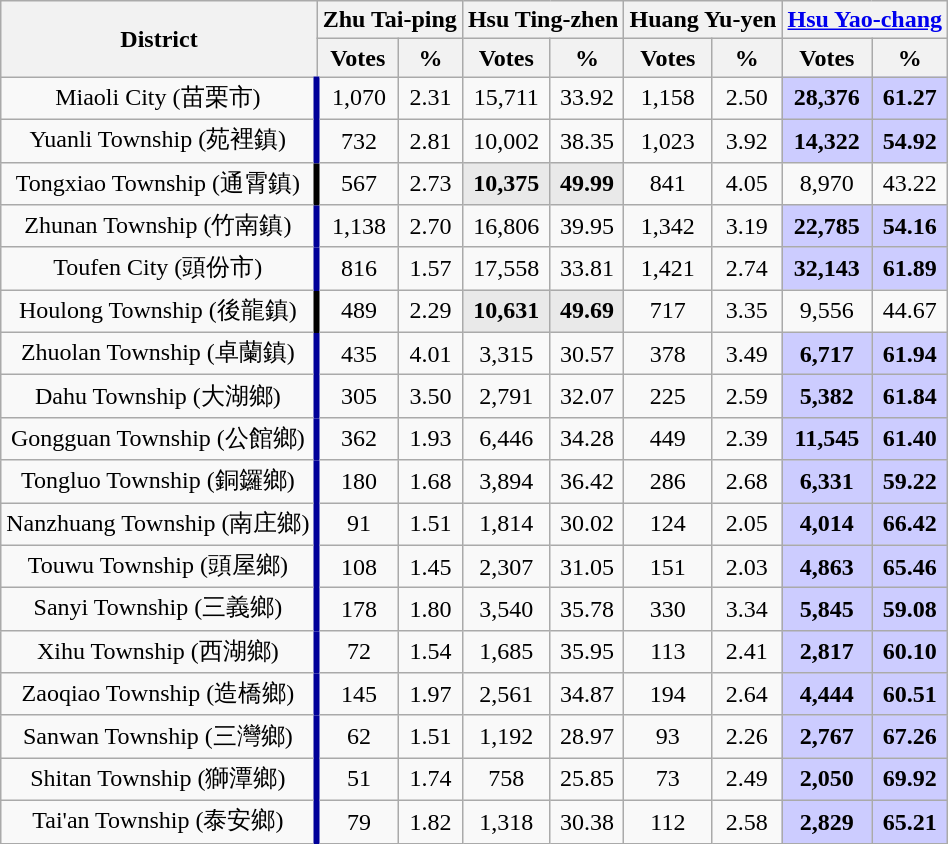<table class="wikitable collapsible sortable" style="text-align:center">
<tr>
<th rowspan=2>District</th>
<th colspan=2; border-bottom:4px solid #000000;"> Zhu Tai-ping</th>
<th colspan=2; border-bottom:4px solid #000000;"> Hsu Ting-zhen</th>
<th colspan=2; border-bottom:4px solid #000000;"> Huang Yu-yen</th>
<th colspan=2; border-bottom:4px solid #000099;"> <a href='#'>Hsu Yao-chang</a></th>
</tr>
<tr>
<th>Votes</th>
<th>%</th>
<th>Votes</th>
<th>%</th>
<th>Votes</th>
<th>%</th>
<th>Votes</th>
<th>%</th>
</tr>
<tr>
<td style="border-right:4px solid #000099;">Miaoli City (苗栗市)</td>
<td>1,070</td>
<td>2.31</td>
<td>15,711</td>
<td>33.92</td>
<td>1,158</td>
<td>2.50</td>
<td style="background-color:#CCCCFF;"><strong>28,376</strong></td>
<td style="background-color:#CCCCFF;"><strong>61.27</strong></td>
</tr>
<tr>
<td style="border-right:4px solid #000099;">Yuanli Township (苑裡鎮)</td>
<td>732</td>
<td>2.81</td>
<td>10,002</td>
<td>38.35</td>
<td>1,023</td>
<td>3.92</td>
<td style="background-color:#CCCCFF;"><strong>14,322</strong></td>
<td style="background-color:#CCCCFF;"><strong>54.92</strong></td>
</tr>
<tr>
<td style="border-right:4px solid #000000;">Tongxiao Township (通霄鎮)</td>
<td>567</td>
<td>2.73</td>
<td style="background-color:#e9e9e9;"><strong>10,375</strong></td>
<td style="background-color:#e9e9e9;"><strong>49.99</strong></td>
<td>841</td>
<td>4.05</td>
<td>8,970</td>
<td>43.22</td>
</tr>
<tr>
<td style="border-right:4px solid #000099;">Zhunan Township (竹南鎮)</td>
<td>1,138</td>
<td>2.70</td>
<td>16,806</td>
<td>39.95</td>
<td>1,342</td>
<td>3.19</td>
<td style="background-color:#CCCCFF;"><strong>22,785</strong></td>
<td style="background-color:#CCCCFF;"><strong>54.16</strong></td>
</tr>
<tr>
<td style="border-right:4px solid #000099;">Toufen City (頭份市)</td>
<td>816</td>
<td>1.57</td>
<td>17,558</td>
<td>33.81</td>
<td>1,421</td>
<td>2.74</td>
<td style="background-color:#CCCCFF;"><strong>32,143</strong></td>
<td style="background-color:#CCCCFF;"><strong>61.89</strong></td>
</tr>
<tr>
<td style="border-right:4px solid #000000;">Houlong Township (後龍鎮)</td>
<td>489</td>
<td>2.29</td>
<td style="background-color:#e9e9e9;"><strong>10,631</strong></td>
<td style="background-color:#e9e9e9;"><strong>49.69</strong></td>
<td>717</td>
<td>3.35</td>
<td>9,556</td>
<td>44.67</td>
</tr>
<tr>
<td style="border-right:4px solid #000099;">Zhuolan Township (卓蘭鎮)</td>
<td>435</td>
<td>4.01</td>
<td>3,315</td>
<td>30.57</td>
<td>378</td>
<td>3.49</td>
<td style="background-color:#CCCCFF;"><strong>6,717</strong></td>
<td style="background-color:#CCCCFF;"><strong>61.94</strong></td>
</tr>
<tr>
<td style="border-right:4px solid #000099;">Dahu Township (大湖鄉)</td>
<td>305</td>
<td>3.50</td>
<td>2,791</td>
<td>32.07</td>
<td>225</td>
<td>2.59</td>
<td style="background-color:#CCCCFF;"><strong>5,382</strong></td>
<td style="background-color:#CCCCFF;"><strong>61.84</strong></td>
</tr>
<tr>
<td style="border-right:4px solid #000099;">Gongguan Township (公館鄉)</td>
<td>362</td>
<td>1.93</td>
<td>6,446</td>
<td>34.28</td>
<td>449</td>
<td>2.39</td>
<td style="background-color:#CCCCFF;"><strong>11,545</strong></td>
<td style="background-color:#CCCCFF;"><strong>61.40</strong></td>
</tr>
<tr>
<td style="border-right:4px solid #000099;">Tongluo Township (銅鑼鄉)</td>
<td>180</td>
<td>1.68</td>
<td>3,894</td>
<td>36.42</td>
<td>286</td>
<td>2.68</td>
<td style="background-color:#CCCCFF;"><strong>6,331</strong></td>
<td style="background-color:#CCCCFF;"><strong>59.22</strong></td>
</tr>
<tr>
<td style="border-right:4px solid #000099;">Nanzhuang Township (南庄鄉)</td>
<td>91</td>
<td>1.51</td>
<td>1,814</td>
<td>30.02</td>
<td>124</td>
<td>2.05</td>
<td style="background-color:#CCCCFF;"><strong>4,014</strong></td>
<td style="background-color:#CCCCFF;"><strong>66.42</strong></td>
</tr>
<tr>
<td style="border-right:4px solid #000099;">Touwu Township (頭屋鄉)</td>
<td>108</td>
<td>1.45</td>
<td>2,307</td>
<td>31.05</td>
<td>151</td>
<td>2.03</td>
<td style="background-color:#CCCCFF;"><strong>4,863</strong></td>
<td style="background-color:#CCCCFF;"><strong>65.46</strong></td>
</tr>
<tr>
<td style="border-right:4px solid #000099;">Sanyi Township (三義鄉)</td>
<td>178</td>
<td>1.80</td>
<td>3,540</td>
<td>35.78</td>
<td>330</td>
<td>3.34</td>
<td style="background-color:#CCCCFF;"><strong>5,845</strong></td>
<td style="background-color:#CCCCFF;"><strong>59.08</strong></td>
</tr>
<tr>
<td style="border-right:4px solid #000099;">Xihu Township (西湖鄉)</td>
<td>72</td>
<td>1.54</td>
<td>1,685</td>
<td>35.95</td>
<td>113</td>
<td>2.41</td>
<td style="background-color:#CCCCFF;"><strong>2,817</strong></td>
<td style="background-color:#CCCCFF;"><strong>60.10</strong></td>
</tr>
<tr>
<td style="border-right:4px solid #000099;">Zaoqiao Township (造橋鄉)</td>
<td>145</td>
<td>1.97</td>
<td>2,561</td>
<td>34.87</td>
<td>194</td>
<td>2.64</td>
<td style="background-color:#CCCCFF;"><strong>4,444</strong></td>
<td style="background-color:#CCCCFF;"><strong>60.51</strong></td>
</tr>
<tr>
<td style="border-right:4px solid #000099;">Sanwan Township (三灣鄉)</td>
<td>62</td>
<td>1.51</td>
<td>1,192</td>
<td>28.97</td>
<td>93</td>
<td>2.26</td>
<td style="background-color:#CCCCFF;"><strong>2,767</strong></td>
<td style="background-color:#CCCCFF;"><strong>67.26</strong></td>
</tr>
<tr>
<td style="border-right:4px solid #000099;">Shitan Township (獅潭鄉)</td>
<td>51</td>
<td>1.74</td>
<td>758</td>
<td>25.85</td>
<td>73</td>
<td>2.49</td>
<td style="background-color:#CCCCFF;"><strong>2,050</strong></td>
<td style="background-color:#CCCCFF;"><strong>69.92</strong></td>
</tr>
<tr>
<td style="border-right:4px solid #000099;">Tai'an Township (泰安鄉)</td>
<td>79</td>
<td>1.82</td>
<td>1,318</td>
<td>30.38</td>
<td>112</td>
<td>2.58</td>
<td style="background-color:#CCCCFF;"><strong>2,829</strong></td>
<td style="background-color:#CCCCFF;"><strong>65.21</strong></td>
</tr>
</table>
